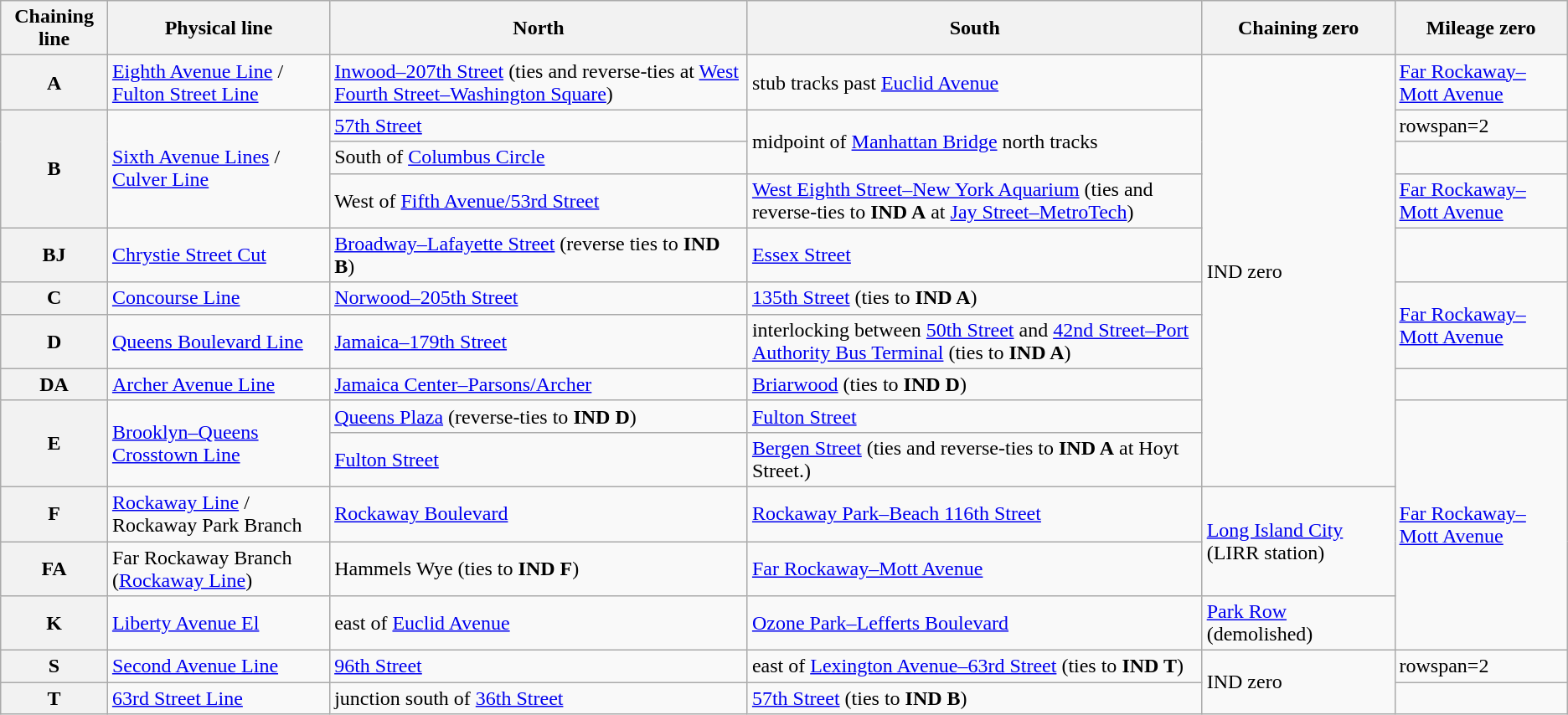<table class="wikitable">
<tr>
<th>Chaining line</th>
<th>Physical line</th>
<th>North</th>
<th>South</th>
<th>Chaining zero</th>
<th>Mileage zero</th>
</tr>
<tr>
<th>A</th>
<td><a href='#'>Eighth Avenue Line</a> / <a href='#'>Fulton Street Line</a></td>
<td><a href='#'>Inwood–207th Street</a> (ties and reverse-ties at <a href='#'>West Fourth Street–Washington Square</a>)</td>
<td>stub tracks past <a href='#'>Euclid Avenue</a></td>
<td rowspan=10>IND zero</td>
<td><a href='#'>Far Rockaway–Mott Avenue</a></td>
</tr>
<tr>
<th rowspan=3>B</th>
<td rowspan=3><a href='#'>Sixth Avenue Lines</a> / <a href='#'>Culver Line</a></td>
<td><a href='#'>57th Street</a></td>
<td rowspan=2>midpoint of <a href='#'>Manhattan Bridge</a> north tracks</td>
<td>rowspan=2 </td>
</tr>
<tr>
<td>South of <a href='#'>Columbus Circle</a></td>
</tr>
<tr>
<td>West of <a href='#'>Fifth Avenue/53rd Street</a></td>
<td><a href='#'>West Eighth Street–New York Aquarium</a> (ties and reverse-ties to <strong>IND A</strong> at <a href='#'>Jay Street–MetroTech</a>)</td>
<td><a href='#'>Far Rockaway–Mott Avenue</a></td>
</tr>
<tr>
<th>BJ</th>
<td><a href='#'>Chrystie Street Cut</a></td>
<td><a href='#'>Broadway–Lafayette Street</a> (reverse ties to <strong>IND B</strong>)</td>
<td><a href='#'>Essex Street</a></td>
<td></td>
</tr>
<tr>
<th>C</th>
<td><a href='#'>Concourse Line</a></td>
<td><a href='#'>Norwood–205th Street</a></td>
<td><a href='#'>135th Street</a> (ties to <strong>IND A</strong>)</td>
<td rowspan=2><a href='#'>Far Rockaway–Mott Avenue</a></td>
</tr>
<tr>
<th>D</th>
<td><a href='#'>Queens Boulevard Line</a></td>
<td><a href='#'>Jamaica–179th Street</a></td>
<td>interlocking between <a href='#'>50th Street</a> and <a href='#'>42nd Street–Port Authority Bus Terminal</a> (ties to <strong>IND A</strong>)</td>
</tr>
<tr>
<th>DA</th>
<td><a href='#'>Archer Avenue Line</a></td>
<td><a href='#'>Jamaica Center–Parsons/Archer</a></td>
<td><a href='#'>Briarwood</a> (ties to <strong>IND D</strong>)</td>
<td></td>
</tr>
<tr>
<th rowspan=2>E</th>
<td rowspan=2><a href='#'>Brooklyn–Queens Crosstown Line</a></td>
<td><a href='#'>Queens Plaza</a> (reverse-ties to <strong>IND D</strong>)</td>
<td><a href='#'>Fulton Street</a></td>
<td rowspan=5><a href='#'>Far Rockaway–Mott Avenue</a></td>
</tr>
<tr>
<td><a href='#'>Fulton Street</a></td>
<td><a href='#'>Bergen Street</a> (ties and reverse-ties to <strong>IND A</strong> at Hoyt Street.)</td>
</tr>
<tr>
<th>F</th>
<td><a href='#'>Rockaway Line</a> / Rockaway Park Branch</td>
<td><a href='#'>Rockaway Boulevard</a></td>
<td><a href='#'>Rockaway Park–Beach 116th Street</a></td>
<td rowspan=2><a href='#'>Long Island City</a> (LIRR station)</td>
</tr>
<tr>
<th>FA</th>
<td>Far Rockaway Branch (<a href='#'>Rockaway Line</a>)</td>
<td>Hammels Wye (ties to <strong>IND F</strong>)</td>
<td><a href='#'>Far Rockaway–Mott Avenue</a></td>
</tr>
<tr>
<th>K</th>
<td><a href='#'>Liberty Avenue El</a></td>
<td>east of <a href='#'>Euclid Avenue</a></td>
<td><a href='#'>Ozone Park–Lefferts Boulevard</a></td>
<td><a href='#'>Park Row</a> (demolished)</td>
</tr>
<tr>
<th>S</th>
<td><a href='#'>Second Avenue Line</a></td>
<td><a href='#'>96th Street</a></td>
<td>east of <a href='#'>Lexington Avenue–63rd Street</a> (ties to <strong>IND T</strong>)</td>
<td rowspan=2>IND zero</td>
<td>rowspan=2 </td>
</tr>
<tr>
<th>T</th>
<td><a href='#'>63rd Street Line</a></td>
<td>junction south of <a href='#'>36th Street</a></td>
<td><a href='#'>57th Street</a> (ties to <strong>IND B</strong>)</td>
</tr>
</table>
